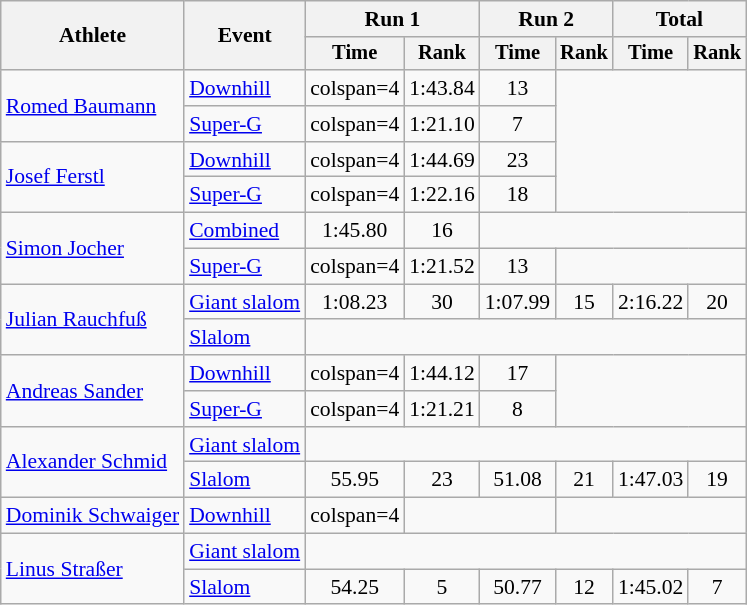<table class="wikitable" style="font-size:90%">
<tr>
<th rowspan=2>Athlete</th>
<th rowspan=2>Event</th>
<th colspan=2>Run 1</th>
<th colspan=2>Run 2</th>
<th colspan=2>Total</th>
</tr>
<tr style="font-size:95%">
<th>Time</th>
<th>Rank</th>
<th>Time</th>
<th>Rank</th>
<th>Time</th>
<th>Rank</th>
</tr>
<tr align=center>
<td align=left rowspan=2><a href='#'>Romed Baumann</a></td>
<td align=left><a href='#'>Downhill</a></td>
<td>colspan=4</td>
<td>1:43.84</td>
<td>13</td>
</tr>
<tr align=center>
<td align=left><a href='#'>Super-G</a></td>
<td>colspan=4</td>
<td>1:21.10</td>
<td>7</td>
</tr>
<tr align=center>
<td align=left rowspan=2><a href='#'>Josef Ferstl</a></td>
<td align=left><a href='#'>Downhill</a></td>
<td>colspan=4</td>
<td>1:44.69</td>
<td>23</td>
</tr>
<tr align=center>
<td align=left><a href='#'>Super-G</a></td>
<td>colspan=4</td>
<td>1:22.16</td>
<td>18</td>
</tr>
<tr align=center>
<td align=left rowspan=2><a href='#'>Simon Jocher</a></td>
<td align=left><a href='#'>Combined</a></td>
<td>1:45.80</td>
<td>16</td>
<td colspan=4></td>
</tr>
<tr align=center>
<td align=left><a href='#'>Super-G</a></td>
<td>colspan=4</td>
<td>1:21.52</td>
<td>13</td>
</tr>
<tr align=center>
<td align=left rowspan=2><a href='#'>Julian Rauchfuß</a></td>
<td align=left><a href='#'>Giant slalom</a></td>
<td>1:08.23</td>
<td>30</td>
<td>1:07.99</td>
<td>15</td>
<td>2:16.22</td>
<td>20</td>
</tr>
<tr align=center>
<td align=left><a href='#'>Slalom</a></td>
<td colspan=6></td>
</tr>
<tr align=center>
<td align=left rowspan=2><a href='#'>Andreas Sander</a></td>
<td align=left><a href='#'>Downhill</a></td>
<td>colspan=4</td>
<td>1:44.12</td>
<td>17</td>
</tr>
<tr align=center>
<td align=left><a href='#'>Super-G</a></td>
<td>colspan=4</td>
<td>1:21.21</td>
<td>8</td>
</tr>
<tr align=center>
<td align=left rowspan=2><a href='#'>Alexander Schmid</a></td>
<td align=left><a href='#'>Giant slalom</a></td>
<td colspan=6></td>
</tr>
<tr align=center>
<td align=left><a href='#'>Slalom</a></td>
<td>55.95</td>
<td>23</td>
<td>51.08</td>
<td>21</td>
<td>1:47.03</td>
<td>19</td>
</tr>
<tr align=center>
<td align=left><a href='#'>Dominik Schwaiger</a></td>
<td align=left><a href='#'>Downhill</a></td>
<td>colspan=4</td>
<td colspan=2></td>
</tr>
<tr align=center>
<td align=left rowspan=2><a href='#'>Linus Straßer</a></td>
<td align=left><a href='#'>Giant slalom</a></td>
<td colspan=6></td>
</tr>
<tr align=center>
<td align=left><a href='#'>Slalom</a></td>
<td>54.25</td>
<td>5</td>
<td>50.77</td>
<td>12</td>
<td>1:45.02</td>
<td>7</td>
</tr>
</table>
